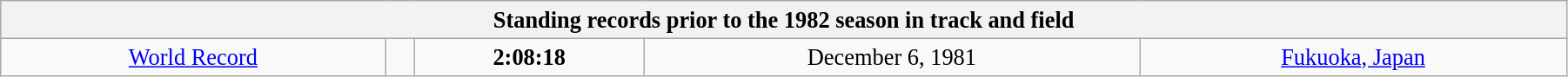<table class="wikitable" style=" text-align:center; font-size:110%;" width="95%">
<tr>
<th colspan="5">Standing records prior to the 1982 season in track and field</th>
</tr>
<tr>
<td><a href='#'>World Record</a></td>
<td></td>
<td><strong>2:08:18</strong></td>
<td>December 6, 1981</td>
<td> <a href='#'>Fukuoka, Japan</a></td>
</tr>
</table>
